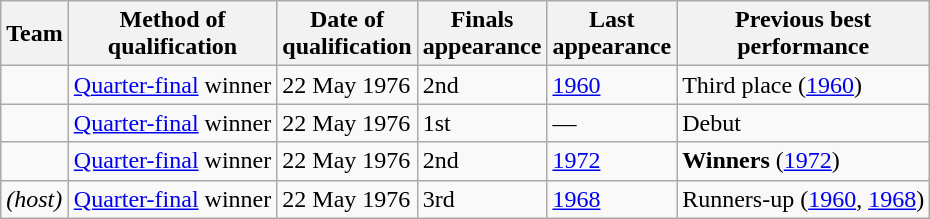<table class="wikitable sortable">
<tr>
<th>Team</th>
<th>Method of<br>qualification</th>
<th>Date of<br>qualification</th>
<th data-sort-type="number">Finals<br>appearance</th>
<th>Last<br>appearance</th>
<th>Previous best<br>performance</th>
</tr>
<tr>
<td style="white-space:nowrap"></td>
<td><a href='#'>Quarter-final</a> winner</td>
<td>22 May 1976</td>
<td>2nd</td>
<td><a href='#'>1960</a></td>
<td data-sort-value="3">Third place (<a href='#'>1960</a>)</td>
</tr>
<tr>
<td style="white-space:nowrap"></td>
<td><a href='#'>Quarter-final</a> winner</td>
<td>22 May 1976</td>
<td>1st</td>
<td>—</td>
<td data-sort-value="99">Debut</td>
</tr>
<tr>
<td style="white-space:nowrap"></td>
<td><a href='#'>Quarter-final</a> winner</td>
<td>22 May 1976</td>
<td>2nd</td>
<td><a href='#'>1972</a></td>
<td data-sort-value="1"><strong>Winners</strong> (<a href='#'>1972</a>)</td>
</tr>
<tr>
<td style="white-space:nowrap"> <em>(host)</em></td>
<td><a href='#'>Quarter-final</a> winner</td>
<td>22 May 1976</td>
<td>3rd</td>
<td><a href='#'>1968</a></td>
<td data-sort-value="2">Runners-up (<a href='#'>1960</a>, <a href='#'>1968</a>)</td>
</tr>
</table>
